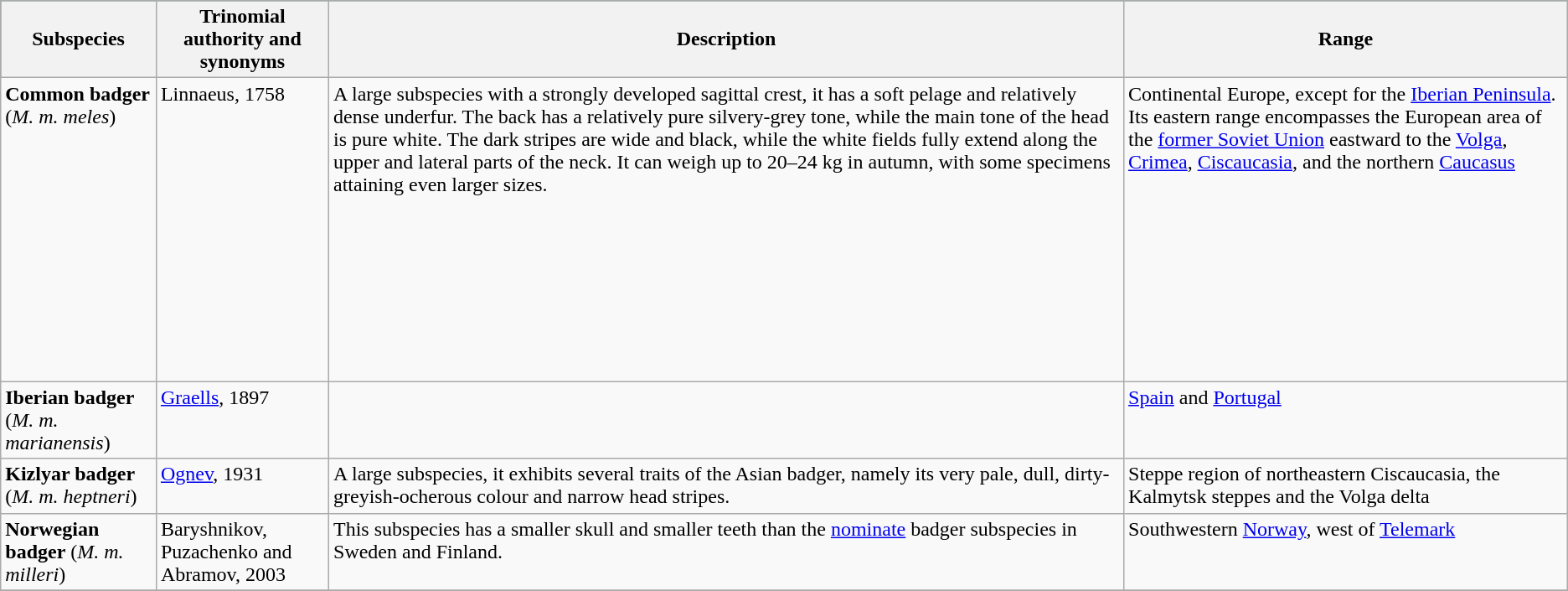<table class="wikitable collapsible" font=90%>
<tr bgcolor="#115a6c">
<th>Subspecies</th>
<th>Trinomial authority and synonyms</th>
<th>Description</th>
<th>Range</th>
</tr>
<tr style="vertical-align: top;">
<td><strong>Common badger</strong> (<em>M. m. meles</em>)<br></td>
<td>Linnaeus, 1758<br><br><br>
<br>
<br>
<br>
<br>
<br>
<br>
<br>
<br>
<br>
<br>
</td>
<td>A large subspecies with a strongly developed sagittal crest, it has a soft pelage and relatively dense underfur. The back has a relatively pure silvery-grey tone, while the main tone of the head is pure white. The dark stripes are wide and black, while the white fields fully extend along the upper and lateral parts of the neck. It can weigh up to 20–24 kg in autumn, with some specimens attaining even larger sizes.</td>
<td>Continental Europe, except for the <a href='#'>Iberian Peninsula</a>. Its eastern range encompasses the European area of the <a href='#'>former Soviet Union</a> eastward to the <a href='#'>Volga</a>, <a href='#'>Crimea</a>, <a href='#'>Ciscaucasia</a>, and the northern <a href='#'>Caucasus</a></td>
</tr>
<tr style="vertical-align: top;">
<td><strong>Iberian badger</strong> (<em>M. m. marianensis</em>)</td>
<td><a href='#'>Graells</a>, 1897 <br><br></td>
<td></td>
<td><a href='#'>Spain</a> and <a href='#'>Portugal</a></td>
</tr>
<tr style="vertical-align: top;">
<td><strong>Kizlyar badger</strong> (<em>M. m. heptneri</em>)</td>
<td><a href='#'>Ognev</a>, 1931</td>
<td>A large subspecies, it exhibits several traits of the Asian badger, namely its very pale, dull, dirty-greyish-ocherous colour and narrow head stripes.</td>
<td>Steppe region of northeastern Ciscaucasia, the Kalmytsk steppes and the Volga delta</td>
</tr>
<tr style="vertical-align: top;">
<td><strong>Norwegian badger</strong> (<em>M. m. milleri</em>)<br></td>
<td>Baryshnikov, Puzachenko and Abramov, 2003</td>
<td>This subspecies has a smaller skull and smaller teeth than the <a href='#'>nominate</a> badger subspecies in Sweden and Finland.</td>
<td>Southwestern <a href='#'>Norway</a>, west of <a href='#'>Telemark</a></td>
</tr>
<tr>
</tr>
</table>
